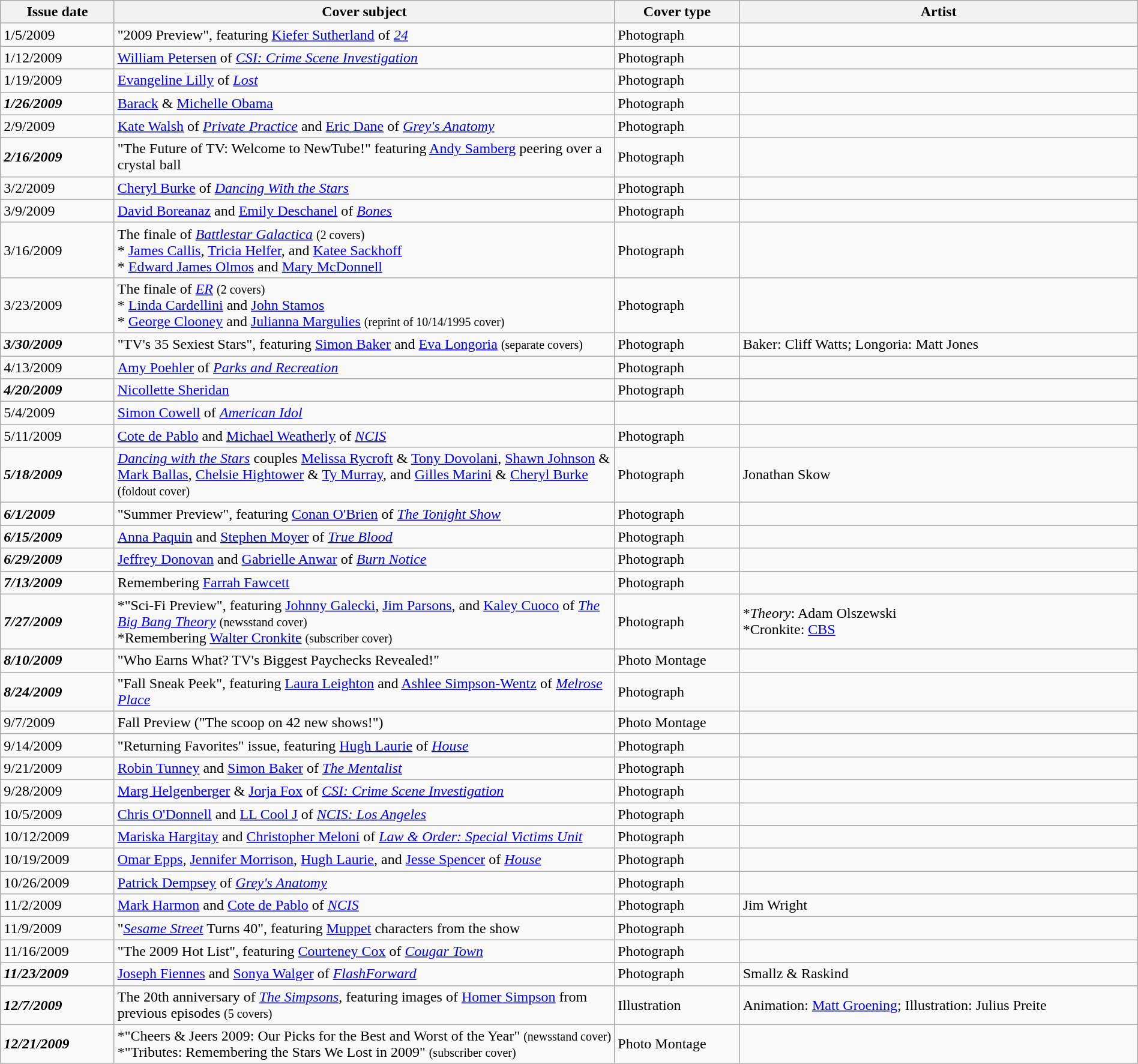<table class="wikitable sortable"  style="width:100%;">
<tr>
<th style="width:10%;">Issue date</th>
<th style="width:44%;">Cover subject</th>
<th style="width:11%;">Cover type</th>
<th style="width:35%;">Artist</th>
</tr>
<tr>
<td>1/5/2009</td>
<td>"2009 Preview", featuring <a href='#'>Kiefer Sutherland</a> of <em><a href='#'>24</a></em></td>
<td>Photograph</td>
<td></td>
</tr>
<tr>
<td>1/12/2009</td>
<td><a href='#'>William Petersen</a> of <em><a href='#'>CSI: Crime Scene Investigation</a></em></td>
<td>Photograph</td>
<td></td>
</tr>
<tr>
<td>1/19/2009</td>
<td><a href='#'>Evangeline Lilly</a> of <em><a href='#'>Lost</a></em></td>
<td>Photograph</td>
<td></td>
</tr>
<tr>
<td><strong><em>1/26/2009</em></strong></td>
<td><a href='#'>Barack</a> & <a href='#'>Michelle Obama</a></td>
<td>Photograph</td>
<td></td>
</tr>
<tr>
<td>2/9/2009</td>
<td><a href='#'>Kate Walsh</a> of <em><a href='#'>Private Practice</a></em> and <a href='#'>Eric Dane</a> of <em><a href='#'>Grey's Anatomy</a></em></td>
<td>Photograph</td>
<td></td>
</tr>
<tr>
<td><strong><em>2/16/2009</em></strong></td>
<td>"The Future of TV: Welcome to NewTube!" featuring <a href='#'>Andy Samberg</a> peering over a crystal ball</td>
<td>Photograph</td>
<td></td>
</tr>
<tr>
<td>3/2/2009</td>
<td><a href='#'>Cheryl Burke</a> of <em><a href='#'>Dancing With the Stars</a></em></td>
<td>Photograph</td>
<td></td>
</tr>
<tr>
<td>3/9/2009</td>
<td><a href='#'>David Boreanaz</a> and <a href='#'>Emily Deschanel</a> of <em><a href='#'>Bones</a></em></td>
<td>Photograph</td>
<td></td>
</tr>
<tr>
<td>3/16/2009</td>
<td>The finale of <em><a href='#'>Battlestar Galactica</a></em> <small>(2 covers)</small><br>* <a href='#'>James Callis</a>, <a href='#'>Tricia Helfer</a>, and <a href='#'>Katee Sackhoff</a><br>* <a href='#'>Edward James Olmos</a> and <a href='#'>Mary McDonnell</a></td>
<td>Photograph</td>
<td></td>
</tr>
<tr>
<td>3/23/2009</td>
<td>The finale of <em><a href='#'>ER</a></em> <small>(2 covers)</small><br>* <a href='#'>Linda Cardellini</a> and <a href='#'>John Stamos</a><br>* <a href='#'>George Clooney</a> and <a href='#'>Julianna Margulies</a> <small>(reprint of 10/14/1995 cover)</small></td>
<td>Photograph</td>
<td></td>
</tr>
<tr>
<td><strong><em>3/30/2009</em></strong></td>
<td>"TV's 35 Sexiest Stars", featuring <a href='#'>Simon Baker</a> and <a href='#'>Eva Longoria</a> <small>(separate covers)</small></td>
<td>Photograph</td>
<td>Baker: Cliff Watts; Longoria: Matt Jones</td>
</tr>
<tr>
<td>4/13/2009</td>
<td><a href='#'>Amy Poehler</a> of <em><a href='#'>Parks and Recreation</a></em></td>
<td>Photograph</td>
<td></td>
</tr>
<tr>
<td><strong><em>4/20/2009</em></strong></td>
<td><a href='#'>Nicollette Sheridan</a></td>
<td>Photograph</td>
<td></td>
</tr>
<tr>
<td>5/4/2009</td>
<td><a href='#'>Simon Cowell</a> of <em><a href='#'>American Idol</a></em></td>
<td></td>
<td></td>
</tr>
<tr>
<td>5/11/2009</td>
<td><a href='#'>Cote de Pablo</a> and <a href='#'>Michael Weatherly</a> of <em><a href='#'>NCIS</a></em></td>
<td>Photograph</td>
<td></td>
</tr>
<tr>
<td><strong><em>5/18/2009</em></strong></td>
<td><em><a href='#'>Dancing with the Stars</a></em> couples <a href='#'>Melissa Rycroft</a> & <a href='#'>Tony Dovolani</a>, <a href='#'>Shawn Johnson</a> & <a href='#'>Mark Ballas</a>, <a href='#'>Chelsie Hightower</a> & <a href='#'>Ty Murray</a>, and <a href='#'>Gilles Marini</a> & <a href='#'>Cheryl Burke</a> <small>(foldout cover)</small></td>
<td>Photograph</td>
<td>Jonathan Skow</td>
</tr>
<tr>
<td><strong><em>6/1/2009</em></strong></td>
<td>"Summer Preview", featuring <a href='#'>Conan O'Brien</a> of <em><a href='#'>The Tonight Show</a></em></td>
<td>Photograph</td>
<td></td>
</tr>
<tr>
<td><strong><em>6/15/2009</em></strong></td>
<td><a href='#'>Anna Paquin</a> and <a href='#'>Stephen Moyer</a> of <em><a href='#'>True Blood</a></em></td>
<td>Photograph</td>
<td></td>
</tr>
<tr>
<td><strong><em>6/29/2009</em></strong></td>
<td><a href='#'>Jeffrey Donovan</a> and <a href='#'>Gabrielle Anwar</a> of <em><a href='#'>Burn Notice</a></em></td>
<td>Photograph</td>
<td></td>
</tr>
<tr>
<td><strong><em>7/13/2009</em></strong></td>
<td>Remembering <a href='#'>Farrah Fawcett</a></td>
<td>Photograph</td>
<td></td>
</tr>
<tr>
<td><strong><em>7/27/2009</em></strong></td>
<td>*"Sci-Fi Preview", featuring <a href='#'>Johnny Galecki</a>, <a href='#'>Jim Parsons</a>, and <a href='#'>Kaley Cuoco</a> of <em><a href='#'>The Big Bang Theory</a></em> <small>(newsstand cover)</small><br>*Remembering <a href='#'>Walter Cronkite</a> <small>(subscriber cover)</small></td>
<td>Photograph</td>
<td>*<em>Theory</em>: Adam Olszewski<br>*Cronkite: <a href='#'>CBS</a></td>
</tr>
<tr>
<td><strong><em>8/10/2009</em></strong></td>
<td>"Who Earns What? TV's Biggest Paychecks Revealed!"</td>
<td>Photo Montage</td>
<td></td>
</tr>
<tr>
<td><strong><em>8/24/2009</em></strong></td>
<td>"Fall Sneak Peek", featuring <a href='#'>Laura Leighton</a> and <a href='#'>Ashlee Simpson-Wentz</a> of <em><a href='#'>Melrose Place</a></em></td>
<td>Photograph</td>
<td></td>
</tr>
<tr>
<td>9/7/2009</td>
<td>Fall Preview ("The scoop on 42 new shows!")</td>
<td>Photo Montage</td>
<td></td>
</tr>
<tr>
<td>9/14/2009</td>
<td>"Returning Favorites" issue, featuring <a href='#'>Hugh Laurie</a> of <em><a href='#'>House</a></em></td>
<td>Photograph</td>
<td></td>
</tr>
<tr>
<td>9/21/2009</td>
<td><a href='#'>Robin Tunney</a> and <a href='#'>Simon Baker</a> of <em><a href='#'>The Mentalist</a></em></td>
<td>Photograph</td>
<td></td>
</tr>
<tr>
<td>9/28/2009</td>
<td><a href='#'>Marg Helgenberger</a> & <a href='#'>Jorja Fox</a> of <em><a href='#'>CSI: Crime Scene Investigation</a></em></td>
<td>Photograph</td>
<td></td>
</tr>
<tr>
<td>10/5/2009</td>
<td><a href='#'>Chris O'Donnell</a> and <a href='#'>LL Cool J</a> of <em><a href='#'>NCIS: Los Angeles</a></em></td>
<td>Photograph</td>
<td></td>
</tr>
<tr>
<td>10/12/2009</td>
<td><a href='#'>Mariska Hargitay</a> and <a href='#'>Christopher Meloni</a> of <em><a href='#'>Law & Order: Special Victims Unit</a></em></td>
<td>Photograph</td>
<td></td>
</tr>
<tr>
<td>10/19/2009</td>
<td><a href='#'>Omar Epps</a>, <a href='#'>Jennifer Morrison</a>, <a href='#'>Hugh Laurie</a>, and <a href='#'>Jesse Spencer</a> of <em><a href='#'>House</a></em></td>
<td>Photograph</td>
<td></td>
</tr>
<tr>
<td>10/26/2009</td>
<td><a href='#'>Patrick Dempsey</a> of <em><a href='#'>Grey's Anatomy</a></em></td>
<td>Photograph</td>
<td></td>
</tr>
<tr>
<td>11/2/2009</td>
<td><a href='#'>Mark Harmon</a> and <a href='#'>Cote de Pablo</a> of <em><a href='#'>NCIS</a></em></td>
<td>Photograph</td>
<td>Jim Wright</td>
</tr>
<tr>
<td>11/9/2009</td>
<td>"<em><a href='#'>Sesame Street</a></em> Turns 40", featuring <a href='#'>Muppet</a> characters from the show</td>
<td>Photograph</td>
<td></td>
</tr>
<tr>
<td>11/16/2009</td>
<td>"The 2009 Hot List", featuring <a href='#'>Courteney Cox</a> of <em><a href='#'>Cougar Town</a></em></td>
<td>Photograph</td>
<td></td>
</tr>
<tr>
<td><strong><em>11/23/2009</em></strong></td>
<td><a href='#'>Joseph Fiennes</a> and <a href='#'>Sonya Walger</a> of <em><a href='#'>FlashForward</a></em></td>
<td>Photograph</td>
<td>Smallz & Raskind</td>
</tr>
<tr>
<td><strong><em>12/7/2009</em></strong></td>
<td>The 20th anniversary of <em><a href='#'>The Simpsons</a></em>, featuring images of <a href='#'>Homer Simpson</a> from previous episodes <small>(5 covers)</small></td>
<td>Illustration</td>
<td>Animation: <a href='#'>Matt Groening</a>; Illustration: Julius Preite</td>
</tr>
<tr>
<td><strong><em>12/21/2009</em></strong></td>
<td>*"Cheers & Jeers 2009: Our Picks for the Best and Worst of the Year" <small>(newsstand cover)</small><br>*"Tributes: Remembering the Stars We Lost in 2009" <small>(subscriber cover)</small></td>
<td>Photo Montage</td>
<td></td>
</tr>
</table>
